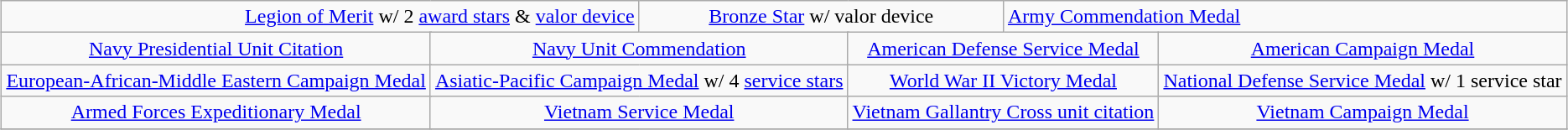<table class="wikitable" style="margin:1em auto; text-align:center;">
<tr>
<td colspan="4" align="right"><a href='#'>Legion of Merit</a> w/ 2 <a href='#'>award stars</a> & <a href='#'>valor device</a></td>
<td colspan="4"><a href='#'>Bronze Star</a> w/ valor device</td>
<td colspan="4" align="left"><a href='#'>Army Commendation Medal</a></td>
</tr>
<tr>
<td colspan="3"><a href='#'>Navy Presidential Unit Citation</a></td>
<td colspan="3"><a href='#'>Navy Unit Commendation</a></td>
<td colspan="3"><a href='#'>American Defense Service Medal</a></td>
<td colspan="3"><a href='#'>American Campaign Medal</a></td>
</tr>
<tr>
<td colspan="3"><a href='#'>European-African-Middle Eastern Campaign Medal</a></td>
<td colspan="3"><a href='#'>Asiatic-Pacific Campaign Medal</a> w/ 4 <a href='#'>service stars</a></td>
<td colspan="3"><a href='#'>World War II Victory Medal</a></td>
<td colspan="3"><a href='#'>National Defense Service Medal</a> w/ 1 service star</td>
</tr>
<tr>
<td colspan="3"><a href='#'>Armed Forces Expeditionary Medal</a></td>
<td colspan="3"><a href='#'>Vietnam Service Medal</a></td>
<td colspan="3"><a href='#'>Vietnam Gallantry Cross unit citation</a></td>
<td colspan="3"><a href='#'>Vietnam Campaign Medal</a></td>
</tr>
<tr>
</tr>
</table>
